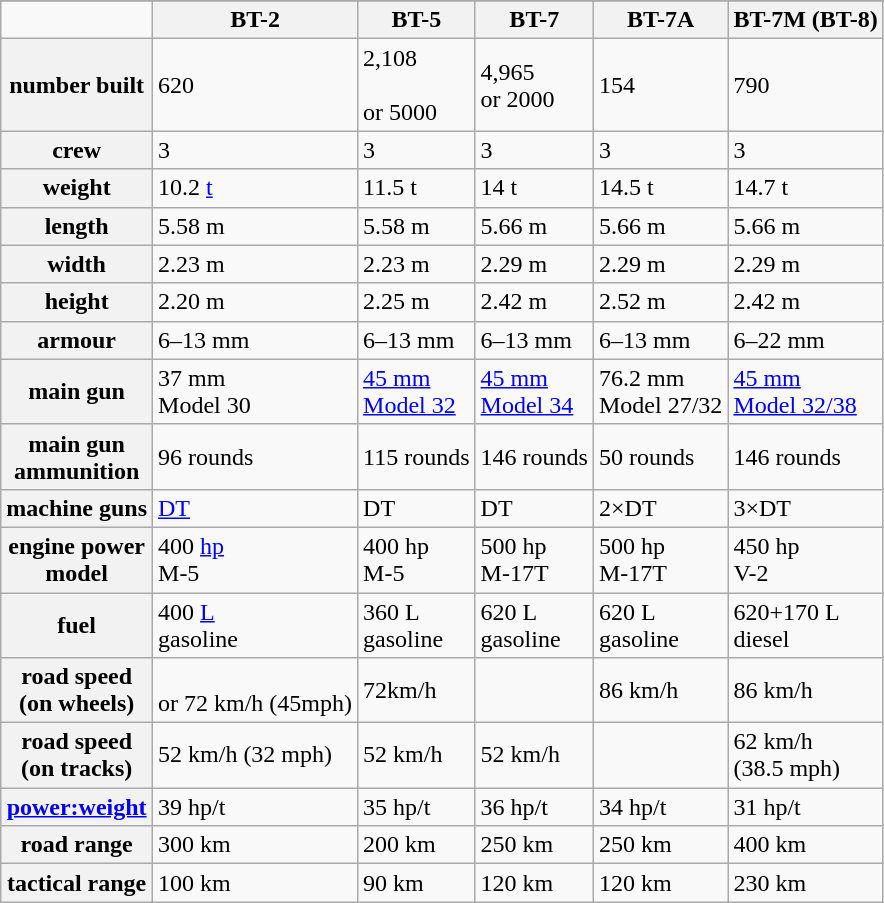<table class="wikitable">
<tr>
</tr>
<tr>
<td></td>
<th>BT-2</th>
<th>BT-5</th>
<th>BT-7</th>
<th>BT-7A</th>
<th>BT-7M (BT-8)</th>
</tr>
<tr>
<th align=right>number built</th>
<td>620</td>
<td>2,108<br><br>or 5000</td>
<td>4,965<br>or 2000</td>
<td>154</td>
<td>790</td>
</tr>
<tr>
<th align=right>crew</th>
<td>3</td>
<td>3</td>
<td>3</td>
<td>3</td>
<td>3</td>
</tr>
<tr>
<th align=right>weight</th>
<td>10.2 <a href='#'>t</a></td>
<td>11.5 t</td>
<td>14 t</td>
<td>14.5 t</td>
<td>14.7 t</td>
</tr>
<tr>
<th align=right>length</th>
<td>5.58 m</td>
<td>5.58 m</td>
<td>5.66 m</td>
<td>5.66 m</td>
<td>5.66 m</td>
</tr>
<tr>
<th align=right>width</th>
<td>2.23 m</td>
<td>2.23 m</td>
<td>2.29 m</td>
<td>2.29 m</td>
<td>2.29 m</td>
</tr>
<tr>
<th align=right>height</th>
<td>2.20 m</td>
<td>2.25 m</td>
<td>2.42 m</td>
<td>2.52 m</td>
<td>2.42 m</td>
</tr>
<tr>
<th align=right>armour</th>
<td>6–13 mm</td>
<td>6–13 mm</td>
<td>6–13 mm</td>
<td>6–13 mm</td>
<td>6–22 mm</td>
</tr>
<tr>
<th align=right>main gun</th>
<td>37 mm <br>Model 30</td>
<td><a href='#'>45 mm <br>Model 32</a></td>
<td><a href='#'>45 mm <br>Model 34</a></td>
<td>76.2 mm <br>Model 27/32</td>
<td><a href='#'>45 mm <br>Model 32/38</a></td>
</tr>
<tr>
<th align=right>main gun<br>ammunition</th>
<td>96 rounds</td>
<td>115 rounds</td>
<td>146 rounds</td>
<td>50 rounds</td>
<td>146 rounds</td>
</tr>
<tr>
<th align=right>machine guns</th>
<td><a href='#'>DT</a></td>
<td>DT</td>
<td>DT</td>
<td>2×DT</td>
<td>3×DT</td>
</tr>
<tr>
<th align=right>engine power <br>model</th>
<td>400 <a href='#'>hp</a> <br>M-5</td>
<td>400 hp <br>M-5</td>
<td>500 hp <br>M-17T</td>
<td>500 hp <br>M-17T</td>
<td>450 hp <br>V-2</td>
</tr>
<tr>
<th align=right>fuel</th>
<td>400 <a href='#'>L</a> <br>gasoline</td>
<td>360 L <br>gasoline</td>
<td>620 L <br>gasoline</td>
<td>620 L <br>gasoline</td>
<td>620+170 L <br>diesel</td>
</tr>
<tr>
<th align=right>road speed<br>(on wheels)</th>
<td><br>or 72 km/h (45mph)</td>
<td>72km/h</td>
<td></td>
<td>86 km/h</td>
<td>86 km/h</td>
</tr>
<tr>
<th>road speed<br>(on tracks)</th>
<td>52 km/h (32 mph)</td>
<td>52 km/h</td>
<td>52 km/h</td>
<td></td>
<td>62 km/h<br>(38.5 mph)</td>
</tr>
<tr>
<th align=right><a href='#'>power:weight</a></th>
<td>39 hp/t</td>
<td>35 hp/t</td>
<td>36 hp/t</td>
<td>34 hp/t</td>
<td>31 hp/t</td>
</tr>
<tr>
<th align=right>road range</th>
<td>300 km</td>
<td>200 km</td>
<td>250 km</td>
<td>250 km</td>
<td>400 km</td>
</tr>
<tr>
<th align=right>tactical range</th>
<td>100 km</td>
<td>90 km</td>
<td>120 km</td>
<td>120 km</td>
<td>230 km</td>
</tr>
</table>
